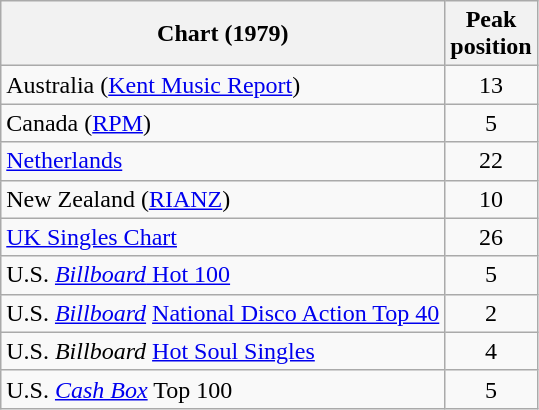<table class="wikitable sortable">
<tr>
<th>Chart (1979)</th>
<th>Peak<br>position</th>
</tr>
<tr>
<td>Australia (<a href='#'>Kent Music Report</a>)</td>
<td style="text-align:center;">13</td>
</tr>
<tr>
<td>Canada (<a href='#'>RPM</a>)</td>
<td style="text-align:center;">5</td>
</tr>
<tr>
<td><a href='#'>Netherlands</a></td>
<td style="text-align:center;">22</td>
</tr>
<tr>
<td>New Zealand (<a href='#'>RIANZ</a>)</td>
<td style="text-align:center;">10</td>
</tr>
<tr>
<td><a href='#'>UK Singles Chart</a></td>
<td style="text-align:center;">26</td>
</tr>
<tr>
<td>U.S. <a href='#'><em>Billboard</em> Hot 100</a></td>
<td style="text-align:center;">5</td>
</tr>
<tr>
<td>U.S. <em><a href='#'>Billboard</a></em> <a href='#'>National Disco Action Top 40</a></td>
<td style="text-align:center;">2</td>
</tr>
<tr>
<td>U.S. <em>Billboard</em> <a href='#'>Hot Soul Singles</a></td>
<td style="text-align:center;">4</td>
</tr>
<tr>
<td>U.S. <em><a href='#'>Cash Box</a></em> Top 100</td>
<td style="text-align:center;">5</td>
</tr>
</table>
